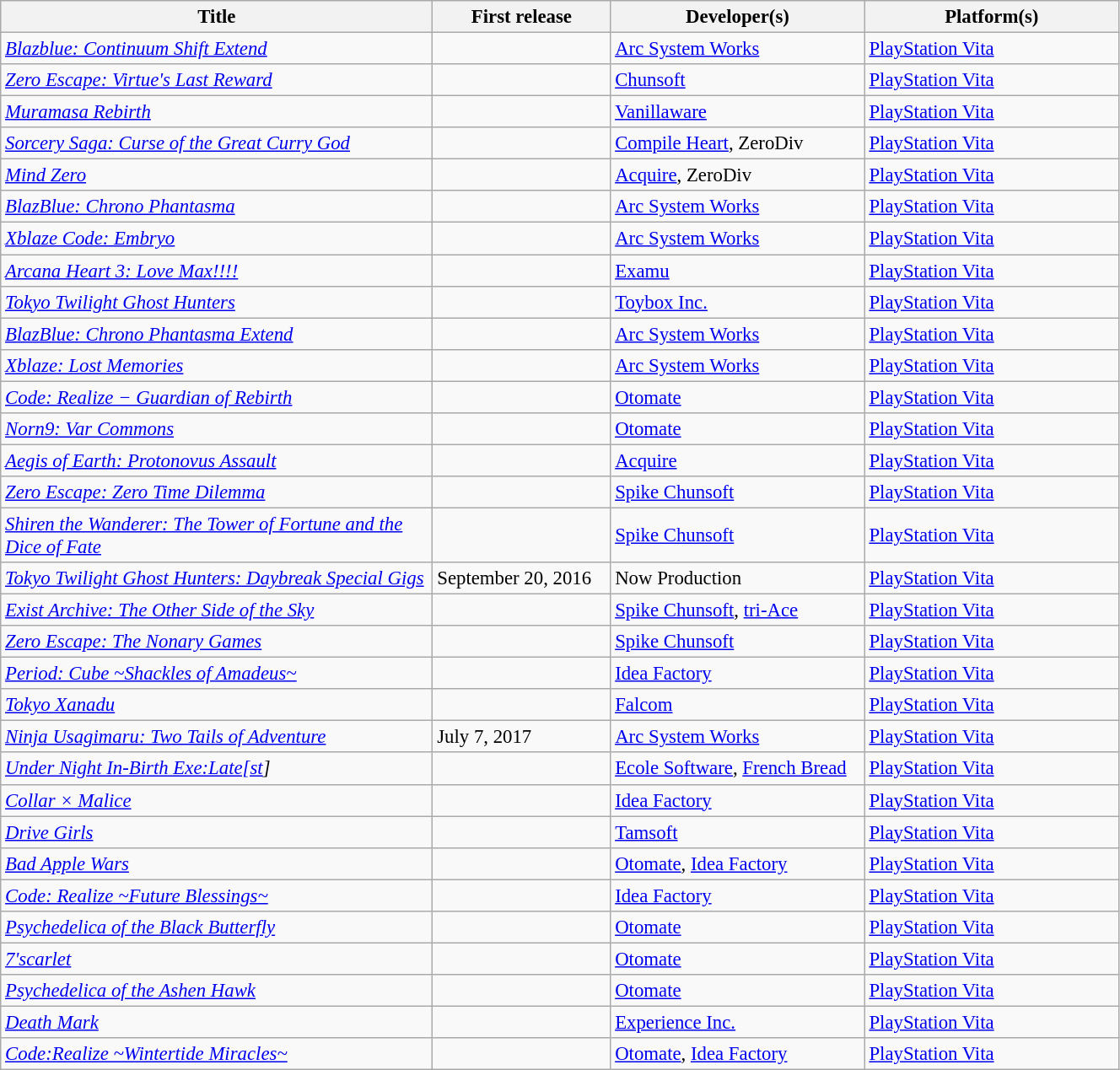<table class="wikitable sortable" style="text-align:left;width:70%;font-size:95%;">
<tr>
<th style="width:34%;">Title</th>
<th style="width:14%;">First release</th>
<th style="width:20%;">Developer(s)</th>
<th style="width:20%;">Platform(s)</th>
</tr>
<tr>
<td><em><a href='#'>Blazblue: Continuum Shift Extend</a></em></td>
<td></td>
<td><a href='#'>Arc System Works</a></td>
<td><a href='#'>PlayStation Vita</a></td>
</tr>
<tr>
<td><em><a href='#'>Zero Escape: Virtue's Last Reward</a></em></td>
<td></td>
<td><a href='#'>Chunsoft</a></td>
<td><a href='#'>PlayStation Vita</a></td>
</tr>
<tr>
<td><em><a href='#'>Muramasa Rebirth</a></em></td>
<td></td>
<td><a href='#'>Vanillaware</a></td>
<td><a href='#'>PlayStation Vita</a></td>
</tr>
<tr>
<td><em><a href='#'>Sorcery Saga: Curse of the Great Curry God</a></em></td>
<td></td>
<td><a href='#'>Compile Heart</a>, ZeroDiv</td>
<td><a href='#'>PlayStation Vita</a></td>
</tr>
<tr>
<td><em><a href='#'>Mind Zero</a></em></td>
<td></td>
<td><a href='#'>Acquire</a>, ZeroDiv</td>
<td><a href='#'>PlayStation Vita</a></td>
</tr>
<tr>
<td><em><a href='#'>BlazBlue: Chrono Phantasma</a></em></td>
<td></td>
<td><a href='#'>Arc System Works</a></td>
<td><a href='#'>PlayStation Vita</a></td>
</tr>
<tr>
<td><em><a href='#'>Xblaze Code: Embryo</a></em></td>
<td></td>
<td><a href='#'>Arc System Works</a></td>
<td><a href='#'>PlayStation Vita</a></td>
</tr>
<tr>
<td><em><a href='#'>Arcana Heart 3: Love Max!!!!</a></em></td>
<td></td>
<td><a href='#'>Examu</a></td>
<td><a href='#'>PlayStation Vita</a></td>
</tr>
<tr>
<td><em><a href='#'>Tokyo Twilight Ghost Hunters</a></em></td>
<td></td>
<td><a href='#'>Toybox Inc.</a></td>
<td><a href='#'>PlayStation Vita</a></td>
</tr>
<tr>
<td><em><a href='#'>BlazBlue: Chrono Phantasma Extend</a></em></td>
<td></td>
<td><a href='#'>Arc System Works</a></td>
<td><a href='#'>PlayStation Vita</a></td>
</tr>
<tr>
<td><em><a href='#'>Xblaze: Lost Memories</a></em></td>
<td></td>
<td><a href='#'>Arc System Works</a></td>
<td><a href='#'>PlayStation Vita</a></td>
</tr>
<tr>
<td><em><a href='#'>Code: Realize − Guardian of Rebirth</a></em></td>
<td></td>
<td><a href='#'>Otomate</a></td>
<td><a href='#'>PlayStation Vita</a></td>
</tr>
<tr>
<td><em><a href='#'>Norn9: Var Commons</a></em></td>
<td></td>
<td><a href='#'>Otomate</a></td>
<td><a href='#'>PlayStation Vita</a></td>
</tr>
<tr>
<td><em><a href='#'>Aegis of Earth: Protonovus Assault</a></em></td>
<td></td>
<td><a href='#'>Acquire</a></td>
<td><a href='#'>PlayStation Vita</a></td>
</tr>
<tr>
<td><em><a href='#'>Zero Escape: Zero Time Dilemma</a></em></td>
<td></td>
<td><a href='#'>Spike Chunsoft</a></td>
<td><a href='#'>PlayStation Vita</a></td>
</tr>
<tr>
<td><em><a href='#'>Shiren the Wanderer: The Tower of Fortune and the Dice of Fate</a></em></td>
<td></td>
<td><a href='#'>Spike Chunsoft</a></td>
<td><a href='#'>PlayStation Vita</a></td>
</tr>
<tr>
<td><em><a href='#'>Tokyo Twilight Ghost Hunters: Daybreak Special Gigs</a></em></td>
<td>September 20, 2016</td>
<td>Now Production</td>
<td><a href='#'>PlayStation Vita</a></td>
</tr>
<tr>
<td><em><a href='#'>Exist Archive: The Other Side of the Sky</a></em></td>
<td></td>
<td><a href='#'>Spike Chunsoft</a>, <a href='#'>tri-Ace</a></td>
<td><a href='#'>PlayStation Vita</a></td>
</tr>
<tr>
<td><em><a href='#'>Zero Escape: The Nonary Games</a></em></td>
<td></td>
<td><a href='#'>Spike Chunsoft</a></td>
<td><a href='#'>PlayStation Vita</a></td>
</tr>
<tr>
<td><em><a href='#'>Period: Cube ~Shackles of Amadeus~</a></em></td>
<td></td>
<td><a href='#'>Idea Factory</a></td>
<td><a href='#'>PlayStation Vita</a></td>
</tr>
<tr>
<td><em><a href='#'>Tokyo Xanadu</a></em></td>
<td></td>
<td><a href='#'>Falcom</a></td>
<td><a href='#'>PlayStation Vita</a></td>
</tr>
<tr>
<td><em><a href='#'>Ninja Usagimaru: Two Tails of Adventure</a></em></td>
<td>July 7, 2017</td>
<td><a href='#'>Arc System Works</a></td>
<td><a href='#'>PlayStation Vita</a></td>
</tr>
<tr>
<td><em><a href='#'>Under Night In-Birth Exe:Late[st</a>]</em></td>
<td></td>
<td><a href='#'>Ecole Software</a>, <a href='#'>French Bread</a></td>
<td><a href='#'>PlayStation Vita</a></td>
</tr>
<tr>
<td><em><a href='#'>Collar × Malice</a></em></td>
<td></td>
<td><a href='#'>Idea Factory</a></td>
<td><a href='#'>PlayStation Vita</a></td>
</tr>
<tr>
<td><em><a href='#'>Drive Girls</a></em></td>
<td></td>
<td><a href='#'>Tamsoft</a></td>
<td><a href='#'>PlayStation Vita</a></td>
</tr>
<tr>
<td><em><a href='#'>Bad Apple Wars</a></em></td>
<td></td>
<td><a href='#'>Otomate</a>, <a href='#'>Idea Factory</a></td>
<td><a href='#'>PlayStation Vita</a></td>
</tr>
<tr>
<td><em><a href='#'>Code: Realize ~Future Blessings~</a></em></td>
<td></td>
<td><a href='#'>Idea Factory</a></td>
<td><a href='#'>PlayStation Vita</a></td>
</tr>
<tr>
<td><em><a href='#'>Psychedelica of the Black Butterfly</a></em></td>
<td></td>
<td><a href='#'>Otomate</a></td>
<td><a href='#'>PlayStation Vita</a></td>
</tr>
<tr>
<td><em><a href='#'>7'scarlet</a></em></td>
<td></td>
<td><a href='#'>Otomate</a></td>
<td><a href='#'>PlayStation Vita</a></td>
</tr>
<tr>
<td><em><a href='#'>Psychedelica of the Ashen Hawk</a></em></td>
<td></td>
<td><a href='#'>Otomate</a></td>
<td><a href='#'>PlayStation Vita</a></td>
</tr>
<tr>
<td><em><a href='#'>Death Mark</a></em></td>
<td></td>
<td><a href='#'>Experience Inc.</a></td>
<td><a href='#'>PlayStation Vita</a></td>
</tr>
<tr>
<td><em><a href='#'>Code:Realize ~Wintertide Miracles~</a></em></td>
<td></td>
<td><a href='#'>Otomate</a>, <a href='#'>Idea Factory</a></td>
<td><a href='#'>PlayStation Vita</a></td>
</tr>
</table>
